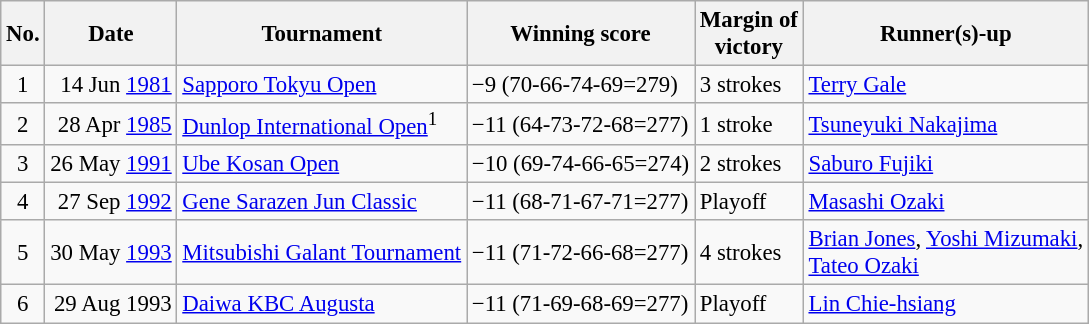<table class="wikitable" style="font-size:95%;">
<tr>
<th>No.</th>
<th>Date</th>
<th>Tournament</th>
<th>Winning score</th>
<th>Margin of<br>victory</th>
<th>Runner(s)-up</th>
</tr>
<tr>
<td align=center>1</td>
<td align=right>14 Jun <a href='#'>1981</a></td>
<td><a href='#'>Sapporo Tokyu Open</a></td>
<td>−9 (70-66-74-69=279)</td>
<td>3 strokes</td>
<td> <a href='#'>Terry Gale</a></td>
</tr>
<tr>
<td align=center>2</td>
<td align=right>28 Apr <a href='#'>1985</a></td>
<td><a href='#'>Dunlop International Open</a><sup>1</sup></td>
<td>−11 (64-73-72-68=277)</td>
<td>1 stroke</td>
<td> <a href='#'>Tsuneyuki Nakajima</a></td>
</tr>
<tr>
<td align=center>3</td>
<td align=right>26 May <a href='#'>1991</a></td>
<td><a href='#'>Ube Kosan Open</a></td>
<td>−10 (69-74-66-65=274)</td>
<td>2 strokes</td>
<td> <a href='#'>Saburo Fujiki</a></td>
</tr>
<tr>
<td align=center>4</td>
<td align=right>27 Sep <a href='#'>1992</a></td>
<td><a href='#'>Gene Sarazen Jun Classic</a></td>
<td>−11 (68-71-67-71=277)</td>
<td>Playoff</td>
<td> <a href='#'>Masashi Ozaki</a></td>
</tr>
<tr>
<td align=center>5</td>
<td align=right>30 May <a href='#'>1993</a></td>
<td><a href='#'>Mitsubishi Galant Tournament</a></td>
<td>−11 (71-72-66-68=277)</td>
<td>4 strokes</td>
<td> <a href='#'>Brian Jones</a>,  <a href='#'>Yoshi Mizumaki</a>,<br> <a href='#'>Tateo Ozaki</a></td>
</tr>
<tr>
<td align=center>6</td>
<td align=right>29 Aug 1993</td>
<td><a href='#'>Daiwa KBC Augusta</a></td>
<td>−11 (71-69-68-69=277)</td>
<td>Playoff</td>
<td> <a href='#'>Lin Chie-hsiang</a></td>
</tr>
</table>
